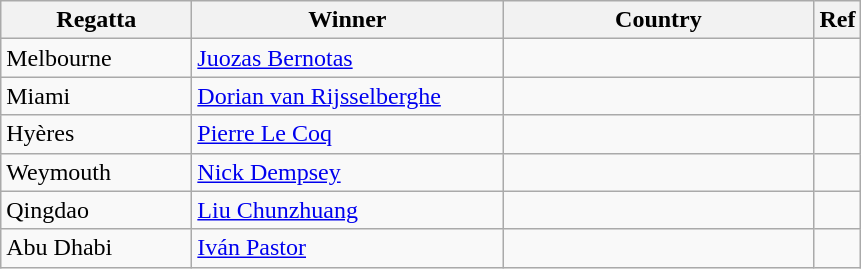<table class="wikitable">
<tr>
<th width=120>Regatta</th>
<th width=200px>Winner</th>
<th width=200px>Country</th>
<th>Ref</th>
</tr>
<tr>
<td>Melbourne</td>
<td><a href='#'>Juozas Bernotas</a></td>
<td></td>
<td></td>
</tr>
<tr>
<td>Miami</td>
<td><a href='#'>Dorian van Rijsselberghe</a></td>
<td></td>
<td></td>
</tr>
<tr>
<td>Hyères</td>
<td><a href='#'>Pierre Le Coq</a></td>
<td></td>
<td></td>
</tr>
<tr>
<td>Weymouth</td>
<td><a href='#'>Nick Dempsey</a></td>
<td></td>
<td></td>
</tr>
<tr>
<td>Qingdao</td>
<td><a href='#'>Liu Chunzhuang</a></td>
<td></td>
<td></td>
</tr>
<tr>
<td>Abu Dhabi</td>
<td><a href='#'>Iván Pastor</a></td>
<td></td>
<td></td>
</tr>
</table>
